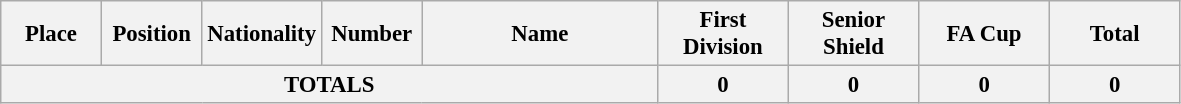<table class="wikitable" style="font-size: 95%; text-align: center;">
<tr>
<th width=60>Place</th>
<th width=60>Position</th>
<th width=60>Nationality</th>
<th width=60>Number</th>
<th width=150>Name</th>
<th width=80>First Division</th>
<th width=80>Senior Shield</th>
<th width=80>FA Cup</th>
<th width=80><strong>Total</strong></th>
</tr>
<tr>
<th colspan=5>TOTALS</th>
<th>0</th>
<th>0</th>
<th>0</th>
<th>0</th>
</tr>
</table>
